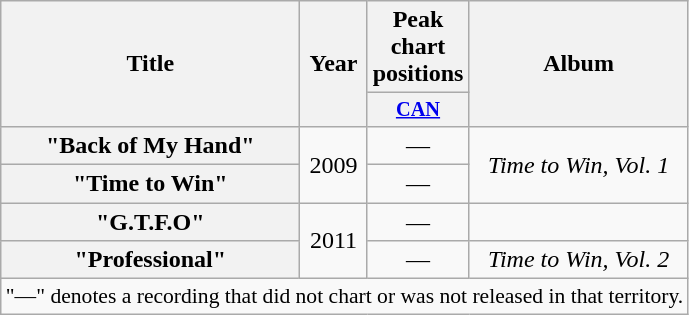<table class="wikitable plainrowheaders" style="text-align:center;" border="1">
<tr>
<th scope="col" rowspan="2" style="width:12em;">Title</th>
<th scope="col" rowspan="2">Year</th>
<th scope="col" colspan="1">Peak chart positions</th>
<th scope="col" rowspan="2">Album</th>
</tr>
<tr>
<th scope="col" style="width:3em;font-size:85%;"><a href='#'>CAN</a><br></th>
</tr>
<tr>
<th scope="row">"Back of My Hand"</th>
<td rowspan="2">2009</td>
<td>—</td>
<td rowspan="2"><em>Time to Win, Vol. 1</em></td>
</tr>
<tr>
<th scope="row">"Time to Win"</th>
<td>—</td>
</tr>
<tr>
<th scope="row">"G.T.F.O"</th>
<td rowspan="2">2011</td>
<td>—</td>
<td></td>
</tr>
<tr>
<th scope="row">"Professional"</th>
<td>—</td>
<td><em>Time to Win, Vol. 2</em></td>
</tr>
<tr>
<td colspan="8" style="font-size:90%">"—" denotes a recording that did not chart or was not released in that territory.</td>
</tr>
</table>
